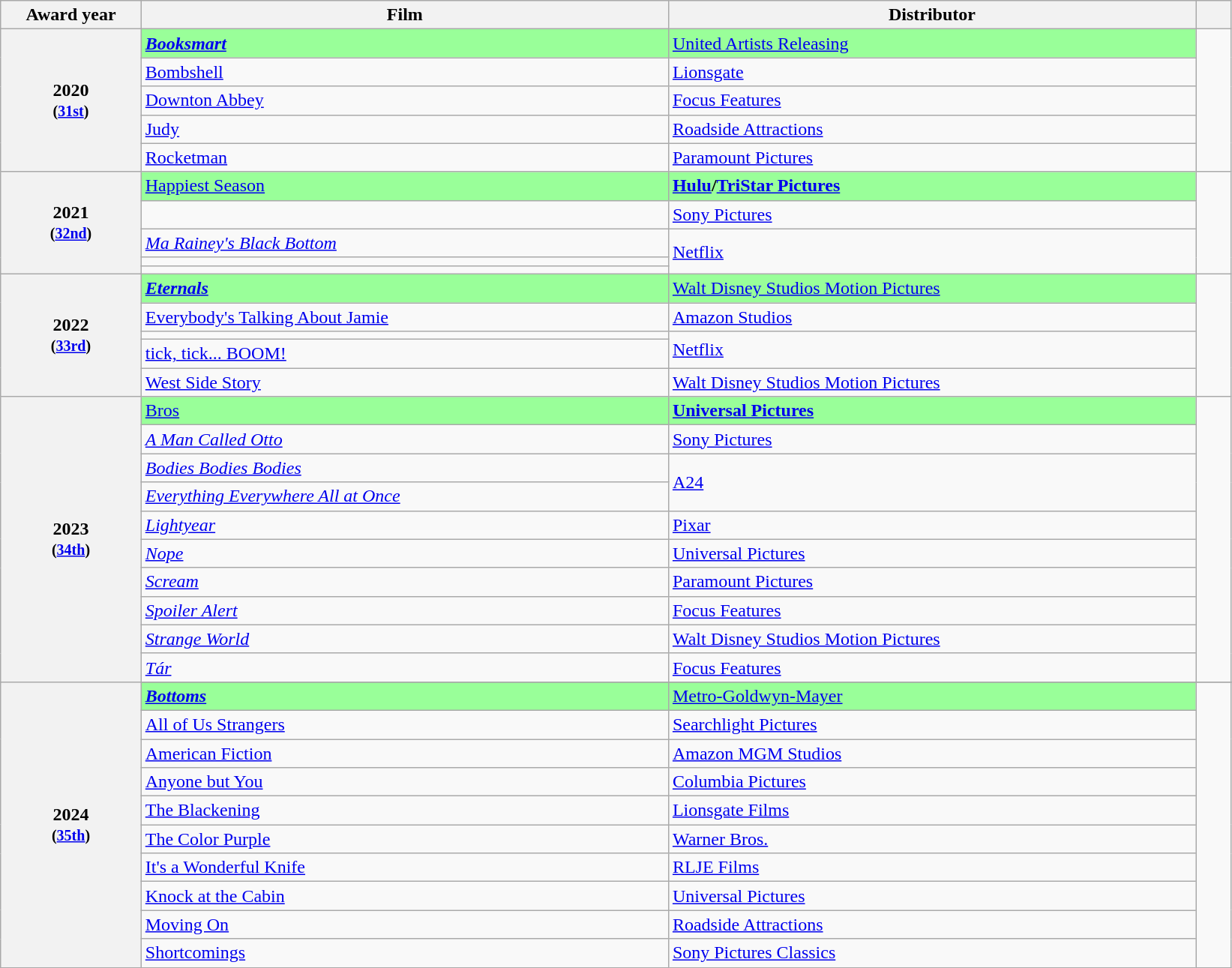<table class="wikitable sortable">
<tr>
<th scope="col" style="width:8%">Award year</th>
<th scope="col" style="width:30%">Film</th>
<th scope="col" style="width:30%">Distributor</th>
<th scope="col" style="width:2%" class="unsortable"></th>
</tr>
<tr>
<th rowspan="5" scope="rowgroup" style="text-align:center">2020<br><small>(<a href='#'>31st</a>)</small></th>
<td style="background:#99ff99;"><strong><em><a href='#'>Booksmart</a><em> <strong></td>
<td style="background:#99ff99;"></strong><a href='#'>United Artists Releasing</a><strong></td>
<td rowspan="5" align="center"><br></td>
</tr>
<tr>
<td></em><a href='#'>Bombshell</a><em></td>
<td><a href='#'>Lionsgate</a></td>
</tr>
<tr>
<td></em><a href='#'>Downton Abbey</a><em></td>
<td><a href='#'>Focus Features</a></td>
</tr>
<tr>
<td></em><a href='#'>Judy</a><em></td>
<td><a href='#'>Roadside Attractions</a></td>
</tr>
<tr>
<td></em><a href='#'>Rocketman</a><em></td>
<td><a href='#'>Paramount Pictures</a></td>
</tr>
<tr>
<th rowspan="5" scope="rowgroup" style="text-align:center">2021<br><small>(<a href='#'>32nd</a>)</small></th>
<td style="background:#99ff99;"></em></strong><a href='#'>Happiest Season</a></em> </strong></td>
<td style="background:#99ff99;"><strong><a href='#'>Hulu</a>/<a href='#'>TriStar Pictures</a></strong></td>
<td rowspan="5" align="center"><br></td>
</tr>
<tr>
<td><em></em></td>
<td><a href='#'>Sony Pictures</a></td>
</tr>
<tr>
<td><em><a href='#'>Ma Rainey's Black Bottom</a></em></td>
<td rowspan="3"><a href='#'>Netflix</a></td>
</tr>
<tr>
<td><em></em></td>
</tr>
<tr>
<td><em></em></td>
</tr>
<tr>
<th rowspan="5" scope="rowgroup" style="text-align:center">2022<br><small>(<a href='#'>33rd</a>)</small></th>
<td style="background:#99ff99;"><strong><em><a href='#'>Eternals</a><em> <strong></td>
<td style="background:#99ff99;"></strong><a href='#'>Walt Disney Studios Motion Pictures</a><strong></td>
<td rowspan="5" align="center"><br></td>
</tr>
<tr>
<td></em><a href='#'>Everybody's Talking About Jamie</a><em></td>
<td><a href='#'>Amazon Studios</a></td>
</tr>
<tr>
<td></em><em></td>
<td rowspan="2"><a href='#'>Netflix</a></td>
</tr>
<tr>
<td></em><a href='#'>tick, tick... BOOM!</a><em></td>
</tr>
<tr>
<td></em><a href='#'>West Side Story</a><em></td>
<td><a href='#'>Walt Disney Studios Motion Pictures</a></td>
</tr>
<tr>
<th rowspan="10" scope="rowgroup" style="text-align:center">2023<br><small>(<a href='#'>34th</a>)</small></th>
<td style="background:#99ff99;"></em></strong><a href='#'>Bros</a></em> </strong></td>
<td style="background:#99ff99;"><strong><a href='#'>Universal Pictures</a></strong></td>
<td rowspan="10" align="center"><br></td>
</tr>
<tr>
<td><em><a href='#'>A Man Called Otto</a></em></td>
<td><a href='#'>Sony Pictures</a></td>
</tr>
<tr>
<td><em><a href='#'>Bodies Bodies Bodies</a></em></td>
<td rowspan="2"><a href='#'>A24</a></td>
</tr>
<tr>
<td><em><a href='#'>Everything Everywhere All at Once</a></em></td>
</tr>
<tr>
<td><em><a href='#'>Lightyear</a></em></td>
<td><a href='#'>Pixar</a></td>
</tr>
<tr>
<td><em><a href='#'>Nope</a></em></td>
<td><a href='#'>Universal Pictures</a></td>
</tr>
<tr>
<td><em><a href='#'>Scream</a></em></td>
<td><a href='#'>Paramount Pictures</a></td>
</tr>
<tr>
<td><em><a href='#'>Spoiler Alert</a></em></td>
<td><a href='#'>Focus Features</a></td>
</tr>
<tr>
<td><em><a href='#'>Strange World</a></em></td>
<td><a href='#'>Walt Disney Studios Motion Pictures</a></td>
</tr>
<tr>
<td><em><a href='#'>Tár</a></em></td>
<td><a href='#'>Focus Features</a></td>
</tr>
<tr>
<th rowspan="11" scope="rowgroup" style="text-align:center">2024<br><small>(<a href='#'>35th</a>)</small></th>
</tr>
<tr>
<td style="background:#99ff99;"><strong><em><a href='#'>Bottoms</a><em> <strong></td>
<td style="background:#99ff99;"></strong><a href='#'>Metro-Goldwyn-Mayer</a><strong></td>
<td rowspan=10 align="center"><br></td>
</tr>
<tr>
<td></em><a href='#'>All of Us Strangers</a><em></td>
<td><a href='#'>Searchlight Pictures</a></td>
</tr>
<tr>
<td></em><a href='#'>American Fiction</a><em></td>
<td><a href='#'>Amazon MGM Studios</a></td>
</tr>
<tr>
<td></em><a href='#'>Anyone but You</a><em></td>
<td><a href='#'>Columbia Pictures</a></td>
</tr>
<tr>
<td></em><a href='#'>The Blackening</a><em></td>
<td><a href='#'>Lionsgate Films</a></td>
</tr>
<tr>
<td></em><a href='#'>The Color Purple</a><em></td>
<td><a href='#'>Warner Bros.</a></td>
</tr>
<tr>
<td></em><a href='#'>It's a Wonderful Knife</a><em></td>
<td><a href='#'>RLJE Films</a></td>
</tr>
<tr>
<td></em><a href='#'>Knock at the Cabin</a><em></td>
<td><a href='#'>Universal Pictures</a></td>
</tr>
<tr>
<td></em><a href='#'>Moving On</a><em></td>
<td><a href='#'>Roadside Attractions</a></td>
</tr>
<tr>
<td></em><a href='#'>Shortcomings</a><em></td>
<td><a href='#'>Sony Pictures Classics</a></td>
</tr>
</table>
